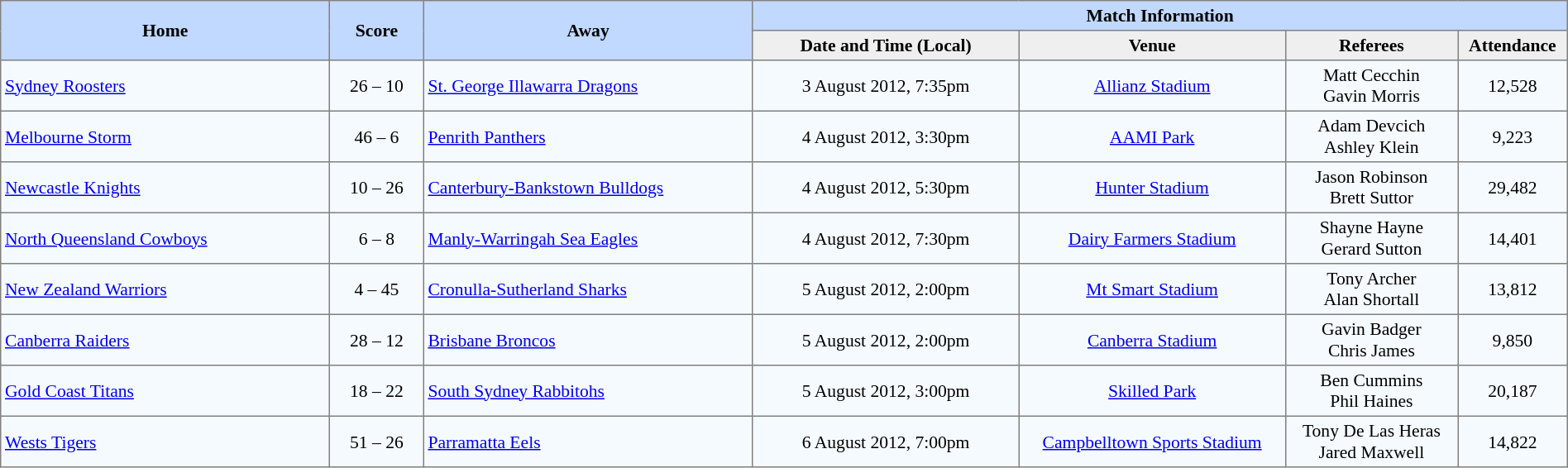<table border="1" cellpadding="3" cellspacing="0" style="border-collapse:collapse; font-size:90%; width:100%;">
<tr style="background:#c1d8ff;">
<th rowspan="2" style="width:21%;">Home</th>
<th rowspan="2" style="width:6%;">Score</th>
<th rowspan="2" style="width:21%;">Away</th>
<th colspan=6>Match Information</th>
</tr>
<tr style="background:#efefef;">
<th width=17%>Date and Time (Local)</th>
<th width=17%>Venue</th>
<th width=11%>Referees</th>
<th width=7%>Attendance</th>
</tr>
<tr style="text-align:center; background:#f5faff;">
<td align=left> <a href='#'>Sydney Roosters</a></td>
<td>26 – 10</td>
<td align=left> <a href='#'>St. George Illawarra Dragons</a></td>
<td>3 August 2012, 7:35pm</td>
<td><a href='#'>Allianz Stadium</a></td>
<td>Matt Cecchin <br> Gavin Morris</td>
<td>12,528</td>
</tr>
<tr style="text-align:center; background:#f5faff;">
<td align=left> <a href='#'>Melbourne Storm</a></td>
<td>46 – 6</td>
<td align=left> <a href='#'>Penrith Panthers</a></td>
<td>4 August 2012, 3:30pm</td>
<td><a href='#'>AAMI Park</a></td>
<td>Adam Devcich <br> Ashley Klein</td>
<td>9,223</td>
</tr>
<tr style="text-align:center; background:#f5faff;">
<td align=left> <a href='#'>Newcastle Knights</a></td>
<td>10 – 26</td>
<td align=left> <a href='#'>Canterbury-Bankstown Bulldogs</a></td>
<td>4 August 2012, 5:30pm</td>
<td><a href='#'>Hunter Stadium</a></td>
<td>Jason Robinson <br> Brett Suttor</td>
<td>29,482</td>
</tr>
<tr style="text-align:center; background:#f5faff;">
<td align=left> <a href='#'>North Queensland Cowboys</a></td>
<td>6 – 8</td>
<td align=left> <a href='#'>Manly-Warringah Sea Eagles</a></td>
<td>4 August 2012, 7:30pm</td>
<td><a href='#'>Dairy Farmers Stadium</a></td>
<td>Shayne Hayne <br> Gerard Sutton</td>
<td>14,401</td>
</tr>
<tr style="text-align:center; background:#f5faff;">
<td align=left> <a href='#'>New Zealand Warriors</a></td>
<td>4 – 45</td>
<td align=left> <a href='#'>Cronulla-Sutherland Sharks</a></td>
<td>5 August 2012, 2:00pm</td>
<td><a href='#'>Mt Smart Stadium</a></td>
<td>Tony Archer <br> Alan Shortall</td>
<td>13,812</td>
</tr>
<tr style="text-align:center; background:#f5faff;">
<td align=left> <a href='#'>Canberra Raiders</a></td>
<td>28 – 12</td>
<td align=left> <a href='#'>Brisbane Broncos</a></td>
<td>5 August 2012, 2:00pm</td>
<td><a href='#'>Canberra Stadium</a></td>
<td>Gavin Badger <br> Chris James</td>
<td>9,850</td>
</tr>
<tr style="text-align:center; background:#f5faff;">
<td align=left> <a href='#'>Gold Coast Titans</a></td>
<td>18 – 22</td>
<td align=left> <a href='#'>South Sydney Rabbitohs</a></td>
<td>5 August 2012, 3:00pm</td>
<td><a href='#'>Skilled Park</a></td>
<td>Ben Cummins <br> Phil Haines</td>
<td>20,187</td>
</tr>
<tr style="text-align:center; background:#f5faff;">
<td align=left> <a href='#'>Wests Tigers</a></td>
<td>51 – 26</td>
<td align=left> <a href='#'>Parramatta Eels</a></td>
<td>6 August 2012, 7:00pm</td>
<td><a href='#'>Campbelltown Sports Stadium</a></td>
<td>Tony De Las Heras <br> Jared Maxwell</td>
<td>14,822</td>
</tr>
</table>
